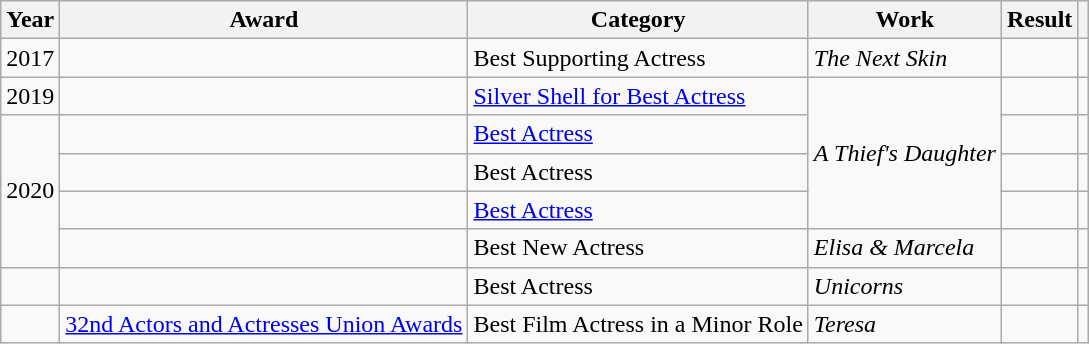<table class="wikitable sortable plainrowheaders">
<tr>
<th>Year</th>
<th>Award</th>
<th>Category</th>
<th>Work</th>
<th>Result</th>
<th scope="col" class="unsortable"></th>
</tr>
<tr>
<td align = "center">2017</td>
<td></td>
<td>Best Supporting Actress</td>
<td><em>The Next Skin</em></td>
<td></td>
<td align = "center"></td>
</tr>
<tr>
<td align = "center">2019</td>
<td></td>
<td><a href='#'>Silver Shell for Best Actress</a></td>
<td rowspan = "4"><em>A Thief's Daughter</em></td>
<td></td>
<td align = "center"></td>
</tr>
<tr>
<td rowspan = "4" align = "center">2020</td>
<td></td>
<td><a href='#'>Best Actress</a></td>
<td></td>
<td align = "center"></td>
</tr>
<tr>
<td></td>
<td>Best Actress</td>
<td></td>
<td align = "center"></td>
</tr>
<tr>
<td></td>
<td><a href='#'>Best Actress</a></td>
<td></td>
<td align = "center"></td>
</tr>
<tr>
<td></td>
<td>Best New Actress</td>
<td><em>Elisa & Marcela</em></td>
<td></td>
<td align = "center"></td>
</tr>
<tr>
<td></td>
<td></td>
<td>Best Actress</td>
<td><em>Unicorns</em></td>
<td></td>
<td></td>
</tr>
<tr>
<td></td>
<td><a href='#'>32nd Actors and Actresses Union Awards</a></td>
<td>Best Film Actress in a Minor Role</td>
<td><em>Teresa</em></td>
<td></td>
<td></td>
</tr>
</table>
